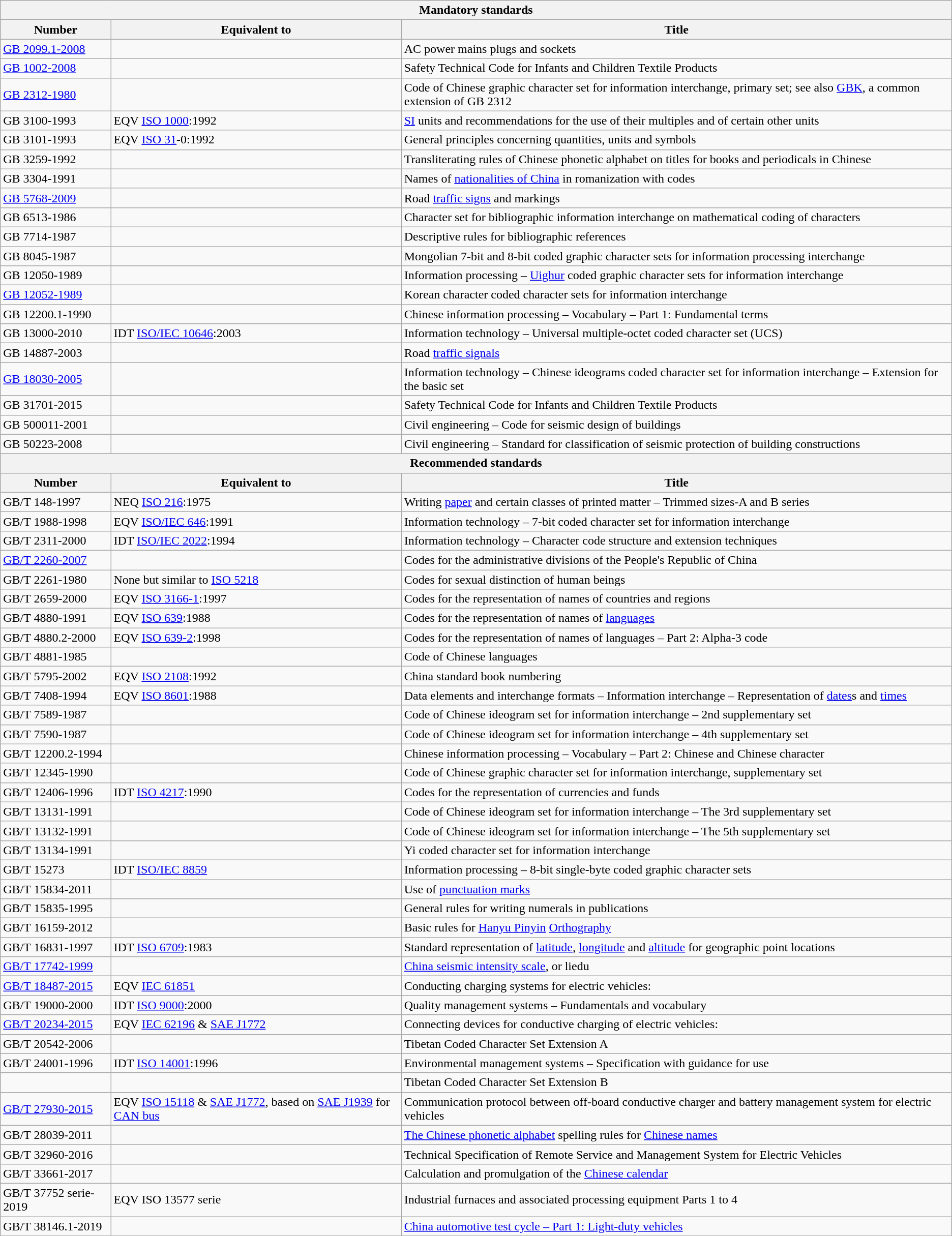<table class="wikitable">
<tr>
<th colspan=3>Mandatory standards</th>
</tr>
<tr>
<th>Number</th>
<th>Equivalent to</th>
<th>Title</th>
</tr>
<tr>
<td><a href='#'>GB 2099.1‐2008</a></td>
<td></td>
<td>AC power mains plugs and sockets</td>
</tr>
<tr>
<td><a href='#'>GB 1002‐2008</a></td>
<td></td>
<td>Safety Technical Code for Infants and Children Textile Products</td>
</tr>
<tr>
<td><a href='#'>GB 2312-1980</a></td>
<td></td>
<td>Code of Chinese graphic character set for information interchange, primary set; see also <a href='#'>GBK</a>, a common extension of GB 2312</td>
</tr>
<tr>
<td>GB 3100-1993</td>
<td>EQV <a href='#'>ISO 1000</a>:1992</td>
<td><a href='#'>SI</a> units and recommendations for the use of their multiples and of certain other units</td>
</tr>
<tr>
<td>GB 3101-1993</td>
<td>EQV <a href='#'>ISO 31</a>-0:1992</td>
<td>General principles concerning quantities, units and symbols</td>
</tr>
<tr>
<td>GB 3259-1992</td>
<td></td>
<td>Transliterating rules of Chinese phonetic alphabet on titles for books and periodicals in Chinese</td>
</tr>
<tr>
<td>GB 3304-1991</td>
<td></td>
<td>Names of <a href='#'>nationalities of China</a> in romanization with codes</td>
</tr>
<tr>
<td><a href='#'>GB 5768-2009</a></td>
<td></td>
<td>Road <a href='#'>traffic signs</a> and markings</td>
</tr>
<tr>
<td>GB 6513-1986</td>
<td></td>
<td>Character set for bibliographic information interchange on mathematical coding of characters</td>
</tr>
<tr>
<td>GB 7714-1987</td>
<td></td>
<td>Descriptive rules for bibliographic references</td>
</tr>
<tr>
<td>GB 8045-1987</td>
<td></td>
<td>Mongolian 7-bit and 8-bit coded graphic character sets for information processing interchange</td>
</tr>
<tr>
<td>GB 12050-1989</td>
<td></td>
<td>Information processing – <a href='#'>Uighur</a> coded graphic character sets for information interchange</td>
</tr>
<tr>
<td><a href='#'>GB 12052-1989</a></td>
<td></td>
<td>Korean character coded character sets for information interchange</td>
</tr>
<tr>
<td>GB 12200.1-1990</td>
<td></td>
<td>Chinese information processing – Vocabulary – Part 1: Fundamental terms</td>
</tr>
<tr>
<td>GB 13000-2010</td>
<td>IDT <a href='#'>ISO/IEC 10646</a>:2003</td>
<td>Information technology – Universal multiple-octet coded character set (UCS)</td>
</tr>
<tr>
<td>GB 14887-2003</td>
<td></td>
<td>Road <a href='#'>traffic signals</a></td>
</tr>
<tr>
<td><a href='#'>GB 18030-2005</a></td>
<td></td>
<td>Information technology – Chinese ideograms coded character set for information interchange – Extension for the basic set</td>
</tr>
<tr>
<td>GB 31701-2015</td>
<td></td>
<td>Safety Technical Code for Infants and Children Textile Products</td>
</tr>
<tr>
<td>GB 500011-2001</td>
<td></td>
<td>Civil engineering – Code for seismic design of buildings</td>
</tr>
<tr>
<td>GB 50223-2008</td>
<td></td>
<td>Civil engineering – Standard for classification of seismic protection of building constructions</td>
</tr>
<tr>
<th colspan=3>Recommended standards</th>
</tr>
<tr>
<th>Number</th>
<th>Equivalent to</th>
<th>Title</th>
</tr>
<tr>
<td>GB/T 148-1997</td>
<td>NEQ <a href='#'>ISO 216</a>:1975</td>
<td>Writing <a href='#'>paper</a> and certain classes of printed matter – Trimmed sizes-A and B series</td>
</tr>
<tr>
<td>GB/T 1988-1998</td>
<td>EQV <a href='#'>ISO/IEC 646</a>:1991</td>
<td>Information technology – 7-bit coded character set for information interchange</td>
</tr>
<tr>
<td>GB/T 2311-2000</td>
<td>IDT <a href='#'>ISO/IEC 2022</a>:1994</td>
<td>Information technology – Character code structure and extension techniques</td>
</tr>
<tr>
<td><a href='#'>GB/T 2260-2007</a></td>
<td></td>
<td>Codes for the administrative divisions of the People's Republic of China</td>
</tr>
<tr>
<td>GB/T 2261-1980</td>
<td>None but similar to <a href='#'>ISO 5218</a></td>
<td>Codes for sexual distinction of human beings</td>
</tr>
<tr>
<td>GB/T 2659-2000</td>
<td>EQV <a href='#'>ISO 3166-1</a>:1997</td>
<td>Codes for the representation of names of countries and regions</td>
</tr>
<tr>
<td>GB/T 4880-1991</td>
<td>EQV <a href='#'>ISO 639</a>:1988</td>
<td>Codes for the representation of names of <a href='#'>languages</a></td>
</tr>
<tr>
<td>GB/T 4880.2-2000</td>
<td>EQV <a href='#'>ISO 639-2</a>:1998</td>
<td>Codes for the representation of names of languages – Part 2: Alpha-3 code</td>
</tr>
<tr>
<td>GB/T 4881-1985</td>
<td></td>
<td>Code of Chinese languages</td>
</tr>
<tr>
<td>GB/T 5795-2002</td>
<td>EQV <a href='#'>ISO 2108</a>:1992</td>
<td>China standard book numbering</td>
</tr>
<tr>
<td>GB/T 7408-1994</td>
<td>EQV <a href='#'>ISO 8601</a>:1988</td>
<td>Data elements and interchange formats – Information interchange – Representation of <a href='#'>dates</a>s and <a href='#'>times</a></td>
</tr>
<tr>
<td>GB/T 7589-1987</td>
<td></td>
<td>Code of Chinese ideogram set for information interchange – 2nd supplementary set</td>
</tr>
<tr>
<td>GB/T 7590-1987</td>
<td></td>
<td>Code of Chinese ideogram set for information interchange – 4th supplementary set</td>
</tr>
<tr>
<td>GB/T 12200.2-1994</td>
<td></td>
<td>Chinese information processing – Vocabulary – Part 2: Chinese and Chinese character</td>
</tr>
<tr>
<td>GB/T 12345-1990</td>
<td></td>
<td>Code of Chinese graphic character set for information interchange, supplementary set</td>
</tr>
<tr>
<td>GB/T 12406-1996</td>
<td>IDT <a href='#'>ISO 4217</a>:1990</td>
<td>Codes for the representation of currencies and funds</td>
</tr>
<tr>
<td>GB/T 13131-1991</td>
<td></td>
<td>Code of Chinese ideogram set for information interchange – The 3rd supplementary set</td>
</tr>
<tr>
<td>GB/T 13132-1991</td>
<td></td>
<td>Code of Chinese ideogram set for information interchange – The 5th supplementary set</td>
</tr>
<tr>
<td>GB/T 13134-1991</td>
<td></td>
<td>Yi coded character set for information interchange</td>
</tr>
<tr>
<td>GB/T 15273</td>
<td>IDT <a href='#'>ISO/IEC 8859</a></td>
<td>Information processing – 8-bit single-byte coded graphic character sets</td>
</tr>
<tr>
<td>GB/T 15834-2011</td>
<td></td>
<td>Use of <a href='#'>punctuation marks</a></td>
</tr>
<tr>
<td>GB/T 15835-1995</td>
<td></td>
<td>General rules for writing numerals in publications</td>
</tr>
<tr>
<td>GB/T 16159-2012</td>
<td></td>
<td>Basic rules for <a href='#'>Hanyu Pinyin</a> <a href='#'>Orthography</a></td>
</tr>
<tr>
<td>GB/T 16831-1997</td>
<td>IDT <a href='#'>ISO 6709</a>:1983</td>
<td>Standard representation of <a href='#'>latitude</a>, <a href='#'>longitude</a> and <a href='#'>altitude</a> for geographic point locations</td>
</tr>
<tr>
<td><a href='#'>GB/T 17742-1999</a></td>
<td></td>
<td><a href='#'>China seismic intensity scale</a>, or liedu</td>
</tr>
<tr>
<td><a href='#'>GB/T 18487-2015</a></td>
<td>EQV <a href='#'>IEC 61851</a></td>
<td>Conducting charging systems for electric vehicles: </td>
</tr>
<tr>
<td>GB/T 19000-2000</td>
<td>IDT <a href='#'>ISO 9000</a>:2000</td>
<td>Quality management systems – Fundamentals and vocabulary</td>
</tr>
<tr>
<td><a href='#'>GB/T 20234-2015</a></td>
<td>EQV <a href='#'>IEC 62196</a> & <a href='#'>SAE J1772</a></td>
<td>Connecting devices for conductive charging of electric vehicles: </td>
</tr>
<tr>
<td>GB/T 20542-2006</td>
<td></td>
<td>Tibetan Coded Character Set Extension A</td>
</tr>
<tr>
<td>GB/T 24001-1996</td>
<td>IDT <a href='#'>ISO 14001</a>:1996</td>
<td>Environmental management systems – Specification with guidance for use</td>
</tr>
<tr>
<td></td>
<td></td>
<td>Tibetan Coded Character Set Extension B</td>
</tr>
<tr>
<td><a href='#'>GB/T 27930-2015</a></td>
<td>EQV <a href='#'>ISO 15118</a> & <a href='#'>SAE J1772</a>, based on <a href='#'>SAE J1939</a> for <a href='#'>CAN bus</a></td>
<td>Communication protocol between off-board conductive charger and battery management system for electric vehicles</td>
</tr>
<tr>
<td>GB/T 28039-2011</td>
<td></td>
<td><a href='#'>The Chinese phonetic alphabet</a> spelling rules for <a href='#'>Chinese names</a></td>
</tr>
<tr>
<td>GB/T 32960-2016</td>
<td></td>
<td>Technical Specification of Remote Service and Management System for Electric Vehicles</td>
</tr>
<tr>
<td>GB/T 33661-2017</td>
<td></td>
<td>Calculation and promulgation of the <a href='#'>Chinese calendar</a></td>
</tr>
<tr>
<td>GB/T 37752 serie-2019</td>
<td>EQV ISO 13577 serie</td>
<td>Industrial furnaces and associated processing equipment Parts 1 to 4</td>
</tr>
<tr>
<td>GB/T 38146.1-2019</td>
<td></td>
<td><a href='#'>China automotive test cycle – Part 1: Light-duty vehicles</a></td>
</tr>
</table>
